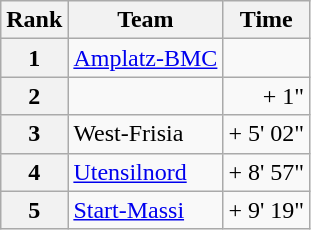<table class="wikitable">
<tr>
<th scope="col">Rank</th>
<th scope="col">Team</th>
<th scope="col">Time</th>
</tr>
<tr>
<th scope="row">1</th>
<td><a href='#'>Amplatz-BMC</a></td>
<td></td>
</tr>
<tr>
<th scope="row">2</th>
<td></td>
<td align=right>+ 1"</td>
</tr>
<tr>
<th scope="row">3</th>
<td>West-Frisia</td>
<td align=right>+ 5' 02"</td>
</tr>
<tr>
<th scope="row">4</th>
<td><a href='#'>Utensilnord</a></td>
<td align=right>+ 8' 57"</td>
</tr>
<tr>
<th scope="row">5</th>
<td><a href='#'>Start-Massi</a></td>
<td align=right>+ 9' 19"</td>
</tr>
</table>
